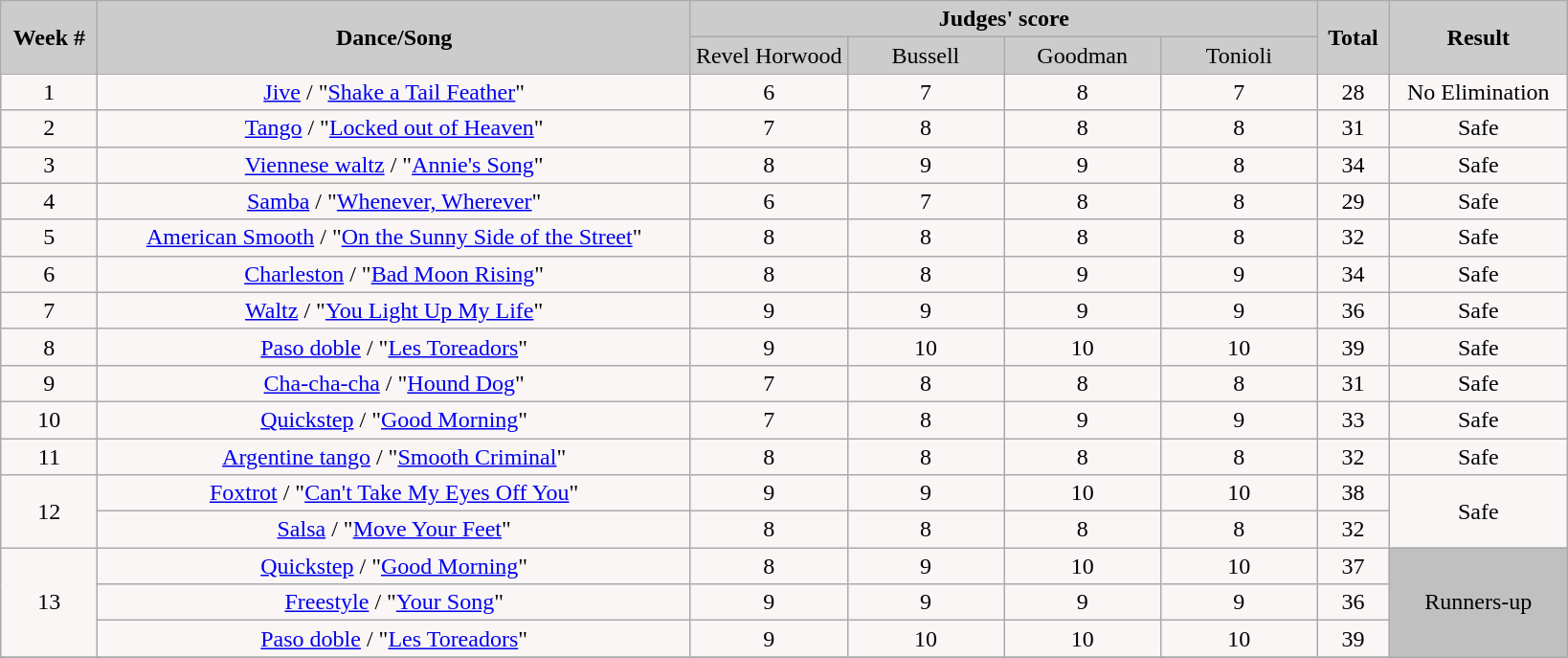<table class="wikitable sortable" style="float:left;">
<tr>
<td rowspan="2" bgcolor="#CCCCCC" align="Center"><strong>Week #</strong></td>
<td rowspan="2" bgcolor="#CCCCCC" align="Center"><strong>Dance/Song</strong></td>
<td colspan="4" bgcolor="#CCCCCC" align="Center"><strong>Judges' score</strong></td>
<td rowspan="2" bgcolor="#CCCCCC" align="Center"><strong>Total</strong></td>
<td rowspan="2" bgcolor="#CCCCCC" align="Center"><strong>Result</strong></td>
</tr>
<tr>
<td bgcolor="#CCCCCC" width="10%" align="center">Revel Horwood</td>
<td bgcolor="#CCCCCC" width="10%" align="center">Bussell</td>
<td bgcolor="#CCCCCC" width="10%" align="center">Goodman</td>
<td bgcolor="#CCCCCC" width="10%" align="center">Tonioli</td>
</tr>
<tr align="center" bgcolor="#FAF6F6">
<td>1</td>
<td><a href='#'>Jive</a> / "<a href='#'>Shake a Tail Feather</a>"</td>
<td>6</td>
<td>7</td>
<td>8</td>
<td>7</td>
<td>28</td>
<td>No Elimination</td>
</tr>
<tr align="center" bgcolor="#FAF6F6">
<td>2</td>
<td><a href='#'>Tango</a> / "<a href='#'>Locked out of Heaven</a>"</td>
<td>7</td>
<td>8</td>
<td>8</td>
<td>8</td>
<td>31</td>
<td>Safe</td>
</tr>
<tr align="center" bgcolor="#FAF6F6">
<td>3</td>
<td><a href='#'>Viennese waltz</a> / "<a href='#'>Annie's Song</a>"</td>
<td>8</td>
<td>9</td>
<td>9</td>
<td>8</td>
<td>34</td>
<td>Safe</td>
</tr>
<tr align="center" bgcolor="#FAF6F6">
<td>4</td>
<td><a href='#'>Samba</a> / "<a href='#'>Whenever, Wherever</a>"</td>
<td>6</td>
<td>7</td>
<td>8</td>
<td>8</td>
<td>29</td>
<td>Safe</td>
</tr>
<tr align="center" bgcolor="#FAF6F6">
<td>5</td>
<td><a href='#'>American Smooth</a> / "<a href='#'>On the Sunny Side of the Street</a>"</td>
<td>8</td>
<td>8</td>
<td>8</td>
<td>8</td>
<td>32</td>
<td>Safe</td>
</tr>
<tr align="center" bgcolor="#FAF6F6">
<td>6</td>
<td><a href='#'>Charleston</a> / "<a href='#'>Bad Moon Rising</a>"</td>
<td>8</td>
<td>8</td>
<td>9</td>
<td>9</td>
<td>34</td>
<td>Safe</td>
</tr>
<tr align="center" bgcolor="#FAF6F6">
<td>7</td>
<td><a href='#'>Waltz</a> / "<a href='#'>You Light Up My Life</a>"</td>
<td>9</td>
<td>9</td>
<td>9</td>
<td>9</td>
<td>36</td>
<td>Safe</td>
</tr>
<tr align="center" bgcolor="#FAF6F6">
<td>8</td>
<td><a href='#'>Paso doble</a> / "<a href='#'>Les Toreadors</a>"</td>
<td>9</td>
<td>10</td>
<td>10</td>
<td>10</td>
<td>39</td>
<td>Safe</td>
</tr>
<tr align="center" bgcolor="#FAF6F6">
<td>9</td>
<td><a href='#'>Cha-cha-cha</a> / "<a href='#'>Hound Dog</a>"</td>
<td>7</td>
<td>8</td>
<td>8</td>
<td>8</td>
<td>31</td>
<td>Safe</td>
</tr>
<tr align="center" bgcolor="#FAF6F6">
<td>10</td>
<td><a href='#'>Quickstep</a> / "<a href='#'>Good Morning</a>"</td>
<td>7</td>
<td>8</td>
<td>9</td>
<td>9</td>
<td>33</td>
<td>Safe</td>
</tr>
<tr align="center" bgcolor="#FAF6F6">
<td>11</td>
<td><a href='#'>Argentine tango</a> / "<a href='#'>Smooth Criminal</a>"</td>
<td>8</td>
<td>8</td>
<td>8</td>
<td>8</td>
<td>32</td>
<td>Safe</td>
</tr>
<tr align="center" bgcolor="#FAF6F6">
<td rowspan=2>12</td>
<td><a href='#'>Foxtrot</a> / "<a href='#'>Can't Take My Eyes Off You</a>"</td>
<td>9</td>
<td>9</td>
<td>10</td>
<td>10</td>
<td>38</td>
<td rowspan=2>Safe</td>
</tr>
<tr align="center" bgcolor="#FAF6F6">
<td><a href='#'>Salsa</a> / "<a href='#'>Move Your Feet</a>"</td>
<td>8</td>
<td>8</td>
<td>8</td>
<td>8</td>
<td>32</td>
</tr>
<tr align="center" bgcolor="#FAF6F6">
<td rowspan=3>13</td>
<td><a href='#'>Quickstep</a> / "<a href='#'>Good Morning</a>"</td>
<td>8</td>
<td>9</td>
<td>10</td>
<td>10</td>
<td>37</td>
<td rowspan="3" bgcolor="silver">Runners-up</td>
</tr>
<tr align="center" bgcolor="#FAF6F6">
<td><a href='#'>Freestyle</a> / "<a href='#'>Your Song</a>"</td>
<td>9</td>
<td>9</td>
<td>9</td>
<td>9</td>
<td>36</td>
</tr>
<tr align="center" bgcolor="#FAF6F6">
<td><a href='#'>Paso doble</a> / "<a href='#'>Les Toreadors</a>"</td>
<td>9</td>
<td>10</td>
<td>10</td>
<td>10</td>
<td>39</td>
</tr>
<tr align="center" bgcolor="#FAF6F6">
</tr>
</table>
